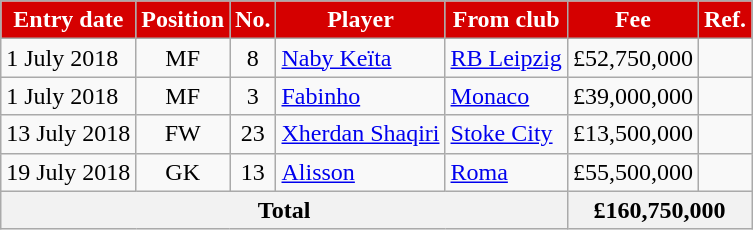<table class="wikitable sortable">
<tr>
<th style="background:#d50000; color:white;">Entry date</th>
<th style="background:#d50000; color:white;">Position</th>
<th style="background:#d50000; color:white;">No.</th>
<th style="background:#d50000; color:white;">Player</th>
<th style="background:#d50000; color:white;">From club</th>
<th style="background:#d50000; color:white;">Fee</th>
<th style="background:#d50000; color:white;">Ref.</th>
</tr>
<tr>
<td>1 July 2018</td>
<td style="text-align:center;">MF</td>
<td style="text-align:center;">8</td>
<td style="text-align:left;"> <a href='#'>Naby Keïta</a></td>
<td style="text-align:left;"> <a href='#'>RB Leipzig</a></td>
<td>£52,750,000</td>
<td></td>
</tr>
<tr>
<td>1 July 2018</td>
<td style="text-align:center;">MF</td>
<td style="text-align:center;">3</td>
<td style="text-align:left;"> <a href='#'>Fabinho</a></td>
<td style="text-align:left;"> <a href='#'>Monaco</a></td>
<td>£39,000,000</td>
<td></td>
</tr>
<tr>
<td>13 July 2018</td>
<td style="text-align:center;">FW</td>
<td style="text-align:center;">23</td>
<td style="text-align:left;"> <a href='#'>Xherdan Shaqiri</a></td>
<td style="text-align:left;"> <a href='#'>Stoke City</a></td>
<td>£13,500,000</td>
<td></td>
</tr>
<tr>
<td>19 July 2018</td>
<td style="text-align:center;">GK</td>
<td style="text-align:center;">13</td>
<td style="text-align:left;"> <a href='#'>Alisson</a></td>
<td style="text-align:left;"> <a href='#'>Roma</a></td>
<td>£55,500,000</td>
<td></td>
</tr>
<tr>
<th colspan="5">Total</th>
<th colspan="2">£160,750,000</th>
</tr>
</table>
